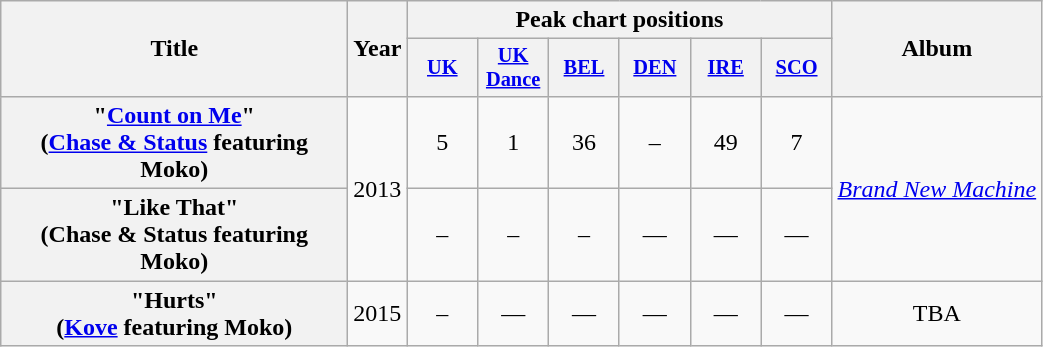<table class="wikitable plainrowheaders" style="text-align:center;">
<tr>
<th scope="col" rowspan="2" style="width:14em;">Title</th>
<th scope="col" rowspan="2">Year</th>
<th scope="col" colspan="6">Peak chart positions</th>
<th scope="col" rowspan="2">Album</th>
</tr>
<tr>
<th scope="col" style="width:3em;font-size:85%;"><a href='#'>UK</a></th>
<th scope="col" style="width:3em;font-size:85%;"><a href='#'>UK Dance</a></th>
<th scope="col" style="width:3em;font-size:85%;"><a href='#'>BEL</a><br></th>
<th scope="col" style="width:3em;font-size:85%;"><a href='#'>DEN</a><br></th>
<th scope="col" style="width:3em;font-size:85%;"><a href='#'>IRE</a><br></th>
<th scope="col" style="width:3em;font-size:85%;"><a href='#'>SCO</a><br></th>
</tr>
<tr>
<th scope="row">"<a href='#'>Count on Me</a>"<br><span>(<a href='#'>Chase & Status</a> featuring Moko)</span></th>
<td rowspan="2">2013</td>
<td>5</td>
<td>1</td>
<td>36</td>
<td>–</td>
<td>49</td>
<td>7</td>
<td rowspan="2"><em><a href='#'>Brand New Machine</a></em></td>
</tr>
<tr>
<th scope="row">"Like That"<br><span>(Chase & Status featuring Moko)</span></th>
<td>–</td>
<td>–</td>
<td>–</td>
<td>—</td>
<td>—</td>
<td>—</td>
</tr>
<tr>
<th scope="row">"Hurts"<br><span>(<a href='#'>Kove</a> featuring Moko)</span></th>
<td>2015</td>
<td>–</td>
<td>—</td>
<td>—</td>
<td>—</td>
<td>—</td>
<td>—</td>
<td>TBA</td>
</tr>
</table>
